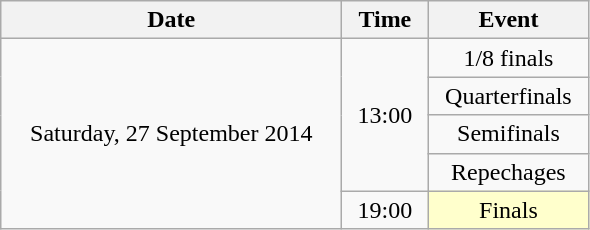<table class = "wikitable" style="text-align:center;">
<tr>
<th width=220>Date</th>
<th width=50>Time</th>
<th width=100>Event</th>
</tr>
<tr>
<td rowspan=5>Saturday, 27 September 2014</td>
<td rowspan=4>13:00</td>
<td>1/8 finals</td>
</tr>
<tr>
<td>Quarterfinals</td>
</tr>
<tr>
<td>Semifinals</td>
</tr>
<tr>
<td>Repechages</td>
</tr>
<tr>
<td>19:00</td>
<td bgcolor=ffffcc>Finals</td>
</tr>
</table>
